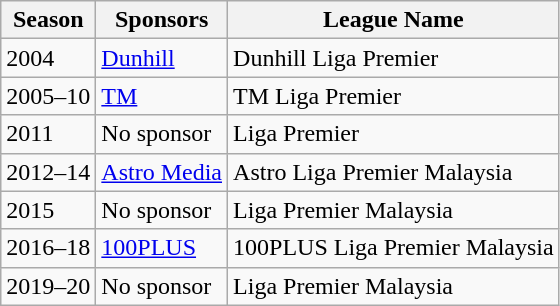<table class="wikitable">
<tr>
<th>Season</th>
<th>Sponsors</th>
<th>League Name</th>
</tr>
<tr>
<td>2004</td>
<td><a href='#'>Dunhill</a></td>
<td>Dunhill Liga Premier</td>
</tr>
<tr>
<td>2005–10</td>
<td><a href='#'>TM</a></td>
<td>TM Liga Premier</td>
</tr>
<tr>
<td>2011</td>
<td>No sponsor</td>
<td>Liga Premier</td>
</tr>
<tr>
<td>2012–14</td>
<td><a href='#'>Astro Media</a></td>
<td>Astro Liga Premier Malaysia</td>
</tr>
<tr>
<td>2015</td>
<td>No sponsor</td>
<td>Liga Premier Malaysia</td>
</tr>
<tr>
<td>2016–18</td>
<td><a href='#'>100PLUS</a></td>
<td>100PLUS Liga Premier Malaysia</td>
</tr>
<tr>
<td>2019–20</td>
<td>No sponsor</td>
<td>Liga Premier Malaysia</td>
</tr>
</table>
